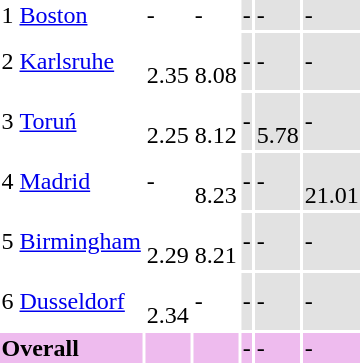<table>
<tr>
<td>1</td>
<td align=left><a href='#'>Boston</a></td>
<td> -</td>
<td> -</td>
<td bgcolor=#e2e2e2> -</td>
<td bgcolor=#e2e2e2> -</td>
<td bgcolor=#e2e2e2> -</td>
</tr>
<tr>
<td>2</td>
<td align=left><a href='#'>Karlsruhe</a></td>
<td> <br>2.35</td>
<td> <br>8.08</td>
<td bgcolor=#e2e2e2> -</td>
<td bgcolor=#e2e2e2> -</td>
<td bgcolor=#e2e2e2> -</td>
</tr>
<tr>
<td>3</td>
<td align=left><a href='#'>Toruń</a></td>
<td> <br>2.25</td>
<td> <br>8.12</td>
<td bgcolor=#e2e2e2> -</td>
<td bgcolor=#e2e2e2> <br>5.78</td>
<td bgcolor=#e2e2e2> -</td>
</tr>
<tr>
<td>4</td>
<td align=left><a href='#'>Madrid</a></td>
<td> -</td>
<td> <br>8.23</td>
<td bgcolor=#e2e2e2> -</td>
<td bgcolor=#e2e2e2> -</td>
<td bgcolor=#e2e2e2> <br>21.01</td>
</tr>
<tr>
<td>5</td>
<td align=left><a href='#'>Birmingham</a></td>
<td> <br>2.29</td>
<td> <br>8.21</td>
<td bgcolor=#e2e2e2> -</td>
<td bgcolor=#e2e2e2> -</td>
<td bgcolor=#e2e2e2> -</td>
</tr>
<tr>
<td>6</td>
<td align=left><a href='#'>Dusseldorf</a></td>
<td> <br>2.34</td>
<td> -</td>
<td bgcolor=#e2e2e2> -</td>
<td bgcolor=#e2e2e2> -</td>
<td bgcolor=#e2e2e2> -</td>
</tr>
<tr bgcolor=#eebbee>
<td colspan="2"><strong>Overall</strong></td>
<td> </td>
<td> </td>
<td> -</td>
<td> -</td>
<td> -</td>
</tr>
</table>
